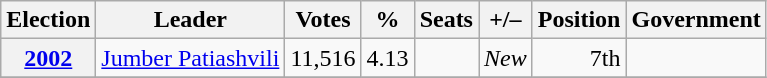<table class="wikitable" style="text-align: right;">
<tr>
<th>Election</th>
<th>Leader</th>
<th>Votes</th>
<th>%</th>
<th>Seats</th>
<th>+/–</th>
<th>Position</th>
<th>Government</th>
</tr>
<tr>
<th><a href='#'>2002</a></th>
<td align="left"><a href='#'>Jumber Patiashvili</a></td>
<td>11,516</td>
<td>4.13</td>
<td></td>
<td><em>New</em></td>
<td>7th</td>
<td></td>
</tr>
<tr>
</tr>
</table>
